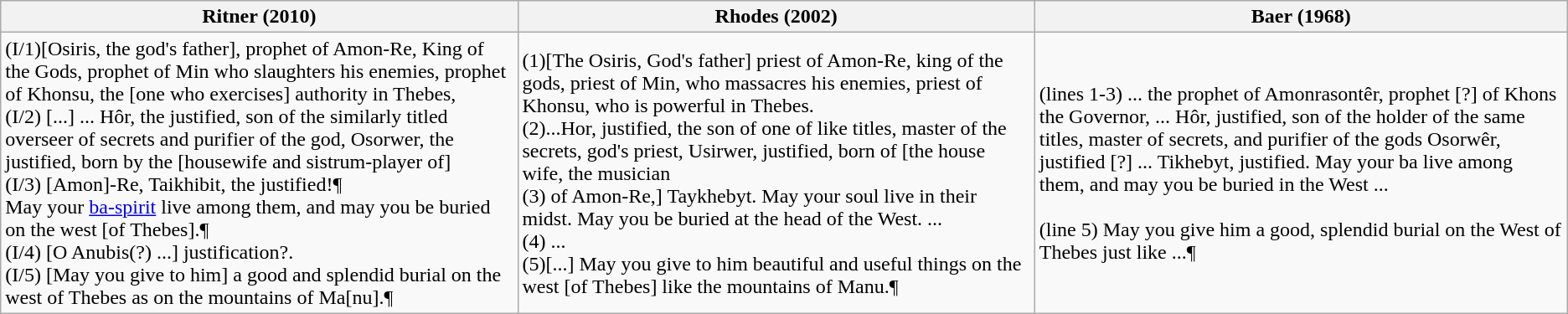<table class="wikitable">
<tr>
<th style="width: 33%;">Ritner (2010)</th>
<th style="width: 33%;">Rhodes (2002)</th>
<th style="width: 34%;">Baer (1968)</th>
</tr>
<tr>
<td>(I/1)[Osiris, the god's father], prophet of Amon-Re, King of the Gods, prophet of Min who slaughters his enemies, prophet of Khonsu, the [one who exercises] authority in Thebes, <br> (I/2) [...] ... Hôr, the justified, son of the similarly titled overseer of secrets and purifier of the god, Osorwer, the justified, born by the [housewife and sistrum-player of] <br>(I/3) [Amon]-Re, Taikhibit, the justified!¶ <br> May your <a href='#'>ba-spirit</a> live among them, and may you be buried on the west [of Thebes].¶ <br> (I/4) [O Anubis(?) ...] justification?. <br>(I/5) [May you give to him] a good and splendid burial on the west of Thebes as on the mountains of Ma[nu].¶</td>
<td>(1)[The Osiris, God's father] priest of Amon-Re, king of the gods, priest of Min, who massacres his enemies, priest of Khonsu, who is powerful in Thebes. <br>(2)...Hor, justified, the son of one of like titles, master of the secrets, god's priest, Usirwer, justified, born of [the house wife, the musician <br>(3) of Amon-Re,] Taykhebyt. May your soul live in their midst. May you be buried at the head of the West. ... <br>(4) ... <br>(5)[...] May you give to him beautiful and useful things on the west [of Thebes] like the mountains of Manu.¶</td>
<td>(lines 1-3) ... the prophet of Amonrasontêr, prophet [?] of Khons the Governor, ... Hôr, justified, son of the holder of the same titles, master of secrets, and purifier of the gods Osorwêr, justified [?] ... Tikhebyt, justified. May your ba live among them, and may you be buried in the West ... <br><br> (line 5) May you give him a good, splendid burial on the West of Thebes just like ...¶</td>
</tr>
</table>
